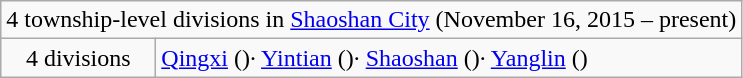<table class="wikitable">
<tr>
<td style="text-align:center;" colspan="2">4 township-level divisions in <a href='#'>Shaoshan City</a> (November 16, 2015 – present)</td>
</tr>
<tr align=left>
<td align=center>4 divisions</td>
<td><a href='#'>Qingxi</a> ()· <a href='#'>Yintian</a> ()· <a href='#'>Shaoshan</a> ()· <a href='#'>Yanglin</a> ()</td>
</tr>
</table>
